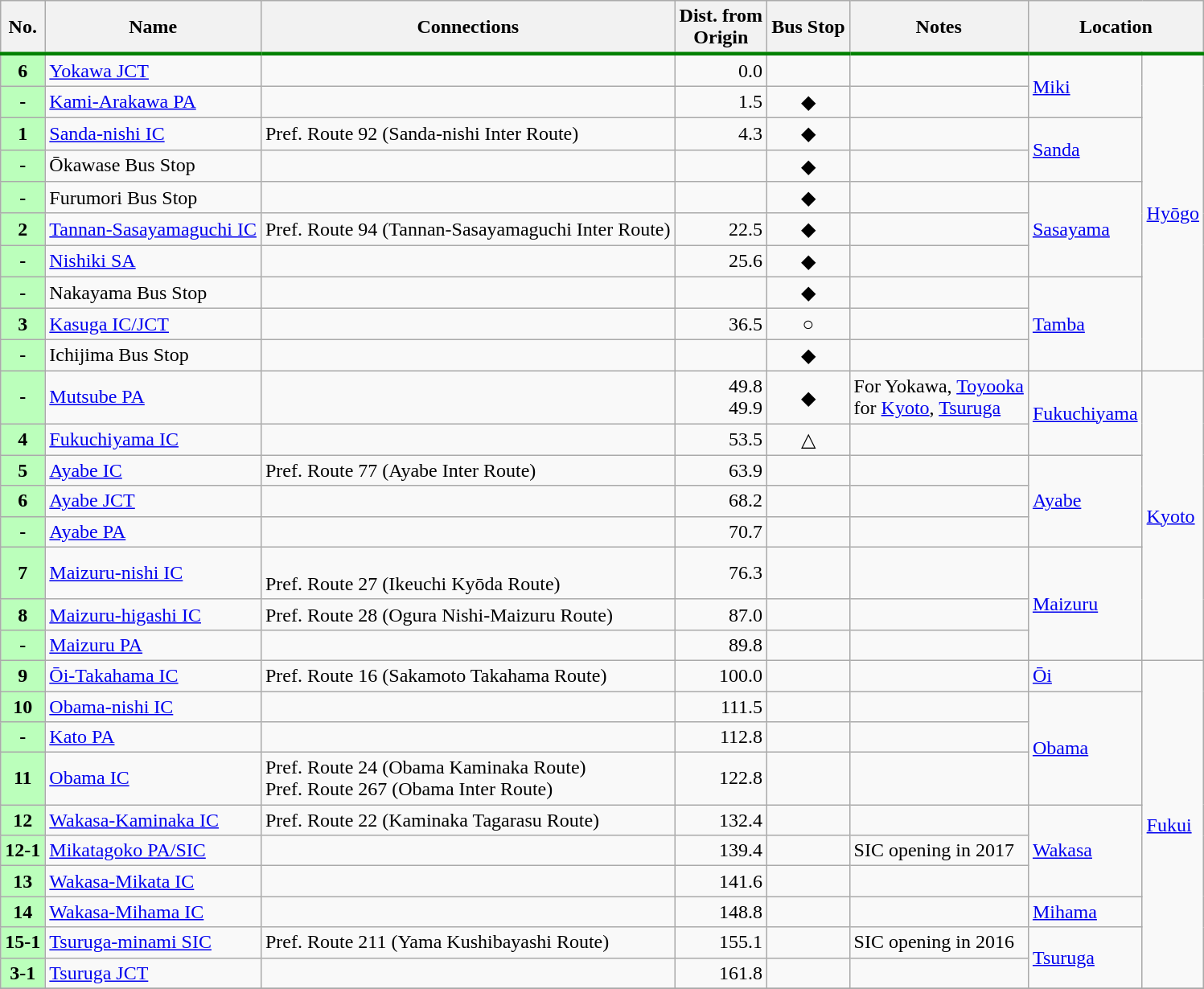<table table class="wikitable">
<tr>
<th style="border-bottom:3px solid green;">No.</th>
<th style="border-bottom:3px solid green;">Name</th>
<th style="border-bottom:3px solid green;">Connections</th>
<th style="border-bottom:3px solid green;">Dist. from<br>Origin</th>
<th style="border-bottom:3px solid green;">Bus Stop</th>
<th style="border-bottom:3px solid green;">Notes</th>
<th colspan="2" style="border-bottom:3px solid green;">Location</th>
</tr>
<tr>
<th style="background:#bfb;">6</th>
<td><a href='#'>Yokawa JCT</a></td>
<td></td>
<td style="text-align:right;">0.0</td>
<td style="text-align:center;"></td>
<td></td>
<td rowspan="2"><a href='#'>Miki</a></td>
<td rowspan="10" style="width:1em;"><a href='#'>Hyōgo</a></td>
</tr>
<tr>
<th style="background-color:#BFB;">-</th>
<td><a href='#'>Kami-Arakawa PA</a></td>
<td></td>
<td style="text-align:right;">1.5</td>
<td style="text-align:center;">◆</td>
<td></td>
</tr>
<tr>
<th style="background-color:#BFB;">1</th>
<td><a href='#'>Sanda-nishi IC</a></td>
<td>Pref. Route 92 (Sanda-nishi Inter Route)</td>
<td style="text-align:right;">4.3</td>
<td style="text-align:center;">◆</td>
<td></td>
<td rowspan="2"><a href='#'>Sanda</a></td>
</tr>
<tr>
<th style="background-color:#BFB;">-</th>
<td>Ōkawase Bus Stop</td>
<td></td>
<td style="text-align:right;"></td>
<td style="text-align:center;">◆</td>
<td></td>
</tr>
<tr>
<th style="background-color:#BFB;">-</th>
<td>Furumori Bus Stop</td>
<td></td>
<td style="text-align:right;"></td>
<td style="text-align:center;">◆</td>
<td></td>
<td rowspan="3"><a href='#'>Sasayama</a></td>
</tr>
<tr>
<th style="background:#bfb;">2</th>
<td><a href='#'>Tannan-Sasayamaguchi IC</a></td>
<td>Pref. Route 94 (Tannan-Sasayamaguchi Inter Route)</td>
<td style="text-align:right;">22.5</td>
<td style="text-align:center;">◆</td>
<td></td>
</tr>
<tr>
<th style="background-color:#BFB;">-</th>
<td><a href='#'>Nishiki SA</a></td>
<td></td>
<td style="text-align:right;">25.6</td>
<td style="text-align:center;">◆</td>
<td></td>
</tr>
<tr>
<th style="background-color:#BFB;">-</th>
<td>Nakayama Bus Stop</td>
<td></td>
<td style="text-align:right;"></td>
<td style="text-align:center;">◆</td>
<td></td>
<td rowspan="3"><a href='#'>Tamba</a></td>
</tr>
<tr>
<th style="background:#bfb;">3</th>
<td><a href='#'>Kasuga IC/JCT</a></td>
<td></td>
<td style="text-align:right;">36.5</td>
<td style="text-align:center;">○</td>
<td></td>
</tr>
<tr>
<th style="background-color:#BFB;">-</th>
<td>Ichijima Bus Stop</td>
<td></td>
<td style="text-align:right;"></td>
<td style="text-align:center;">◆</td>
<td></td>
</tr>
<tr>
<th style="background-color:#bfb;">-</th>
<td><a href='#'>Mutsube PA</a></td>
<td></td>
<td style="text-align:right;">49.8<br>49.9</td>
<td style="text-align:center;">◆</td>
<td>For Yokawa, <a href='#'>Toyooka</a><br>for <a href='#'>Kyoto</a>, <a href='#'>Tsuruga</a></td>
<td rowspan="2"><a href='#'>Fukuchiyama</a></td>
<td rowspan="8" style="width:1em;"><a href='#'>Kyoto</a></td>
</tr>
<tr>
<th style="background:#bfb;">4</th>
<td><a href='#'>Fukuchiyama IC</a></td>
<td></td>
<td style="text-align:right;">53.5</td>
<td style="text-align:center;">△</td>
<td></td>
</tr>
<tr>
<th style="background:#bfb;">5</th>
<td><a href='#'>Ayabe IC</a></td>
<td>Pref. Route 77 (Ayabe Inter Route)</td>
<td style="text-align:right;">63.9</td>
<td style="text-align:center;"></td>
<td></td>
<td rowspan="3"><a href='#'>Ayabe</a></td>
</tr>
<tr>
<th style="background:#bfb;">6</th>
<td><a href='#'>Ayabe JCT</a></td>
<td></td>
<td style="text-align:right;">68.2</td>
<td style="text-align:center;"></td>
<td></td>
</tr>
<tr>
<th style="background:#bfb;">-</th>
<td><a href='#'>Ayabe PA</a></td>
<td></td>
<td style="text-align:right;">70.7</td>
<td style="text-align:center;"></td>
<td></td>
</tr>
<tr>
<th style="background:#bfb;">7</th>
<td><a href='#'>Maizuru-nishi IC</a></td>
<td><br>Pref. Route 27 (Ikeuchi Kyōda Route)</td>
<td style="text-align:right;">76.3</td>
<td style="text-align:center;"></td>
<td></td>
<td rowspan="3"><a href='#'>Maizuru</a></td>
</tr>
<tr>
<th style="background:#bfb;">8</th>
<td><a href='#'>Maizuru-higashi IC</a></td>
<td>Pref. Route 28 (Ogura Nishi-Maizuru Route)</td>
<td style="text-align:right;">87.0</td>
<td style="text-align:center;"></td>
<td></td>
</tr>
<tr>
<th style="background:#bfb;">-</th>
<td><a href='#'>Maizuru PA</a></td>
<td></td>
<td style="text-align:right;">89.8</td>
<td style="text-align:center;"></td>
<td></td>
</tr>
<tr>
<th style="background-color:#bfb;">9</th>
<td><a href='#'>Ōi-Takahama IC</a></td>
<td>Pref. Route 16 (Sakamoto Takahama Route)</td>
<td style="text-align:right;">100.0</td>
<td style="text-align:center;"></td>
<td></td>
<td><a href='#'>Ōi</a></td>
<td rowspan="10" style="width:1em;"><a href='#'>Fukui</a></td>
</tr>
<tr>
<th style="background:#bfb;">10</th>
<td><a href='#'>Obama-nishi IC</a></td>
<td></td>
<td style="text-align:right;">111.5</td>
<td style="text-align:center;"></td>
<td></td>
<td rowspan="3"><a href='#'>Obama</a></td>
</tr>
<tr>
<th style="background:#bfb;">-</th>
<td><a href='#'>Kato PA</a></td>
<td></td>
<td style="text-align:right;">112.8</td>
<td style="text-align:center;"></td>
<td></td>
</tr>
<tr>
<th style="background:#bfb;">11</th>
<td><a href='#'>Obama IC</a></td>
<td>Pref. Route 24 (Obama Kaminaka Route)<br>Pref. Route 267 (Obama Inter Route)</td>
<td style="text-align:right;">122.8</td>
<td style="text-align:center;"></td>
<td></td>
</tr>
<tr>
<th style="background:#bfb;">12</th>
<td><a href='#'>Wakasa-Kaminaka IC</a></td>
<td>Pref. Route 22 (Kaminaka Tagarasu Route)</td>
<td style="text-align:right;">132.4</td>
<td style="text-align:center;"></td>
<td></td>
<td rowspan="3"><a href='#'>Wakasa</a></td>
</tr>
<tr>
<th style="background:#bfb;">12-1</th>
<td><a href='#'>Mikatagoko PA/SIC</a></td>
<td></td>
<td style="text-align:right;">139.4</td>
<td style="text-align:center;"></td>
<td>SIC opening in 2017</td>
</tr>
<tr>
<th style="background:#bfb;">13</th>
<td><a href='#'>Wakasa-Mikata IC</a></td>
<td></td>
<td style="text-align:right;">141.6</td>
<td style="text-align:center;"></td>
<td></td>
</tr>
<tr>
<th style="background:#bfb;">14</th>
<td><a href='#'>Wakasa-Mihama IC</a></td>
<td></td>
<td style="text-align:right;">148.8</td>
<td style="text-align:center;"></td>
<td></td>
<td><a href='#'>Mihama</a></td>
</tr>
<tr>
<th style="background:#bfb;">15-1</th>
<td><a href='#'>Tsuruga-minami SIC</a></td>
<td>Pref. Route 211 (Yama Kushibayashi Route)</td>
<td style="text-align:right;">155.1</td>
<td style="text-align:center;"></td>
<td>SIC opening in 2016</td>
<td rowspan="2"><a href='#'>Tsuruga</a></td>
</tr>
<tr>
<th style="background:#bfb;">3-1</th>
<td><a href='#'>Tsuruga JCT</a></td>
<td></td>
<td style="text-align:right;">161.8</td>
<td style="text-align:center;"></td>
<td></td>
</tr>
<tr>
</tr>
</table>
